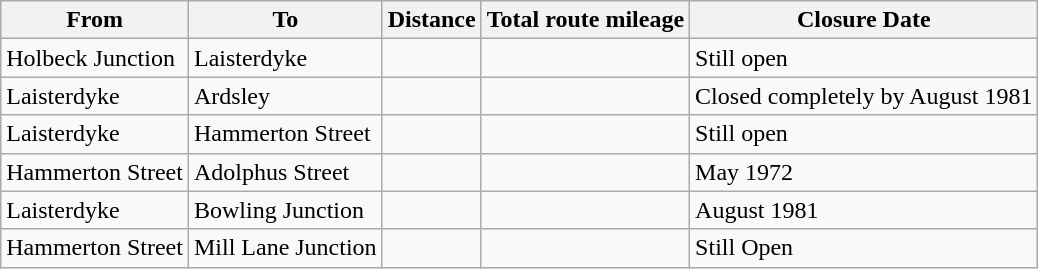<table class="wikitable">
<tr>
<th>From</th>
<th>To</th>
<th>Distance</th>
<th>Total route mileage</th>
<th>Closure Date</th>
</tr>
<tr>
<td>Holbeck Junction</td>
<td>Laisterdyke</td>
<td></td>
<td></td>
<td>Still open</td>
</tr>
<tr>
<td>Laisterdyke</td>
<td>Ardsley</td>
<td></td>
<td></td>
<td>Closed completely by August 1981</td>
</tr>
<tr>
<td>Laisterdyke</td>
<td>Hammerton Street</td>
<td></td>
<td></td>
<td>Still open</td>
</tr>
<tr>
<td>Hammerton Street</td>
<td>Adolphus Street</td>
<td></td>
<td></td>
<td>May 1972</td>
</tr>
<tr>
<td>Laisterdyke</td>
<td>Bowling Junction</td>
<td></td>
<td></td>
<td>August 1981</td>
</tr>
<tr>
<td>Hammerton Street</td>
<td>Mill Lane Junction</td>
<td></td>
<td></td>
<td>Still Open</td>
</tr>
</table>
